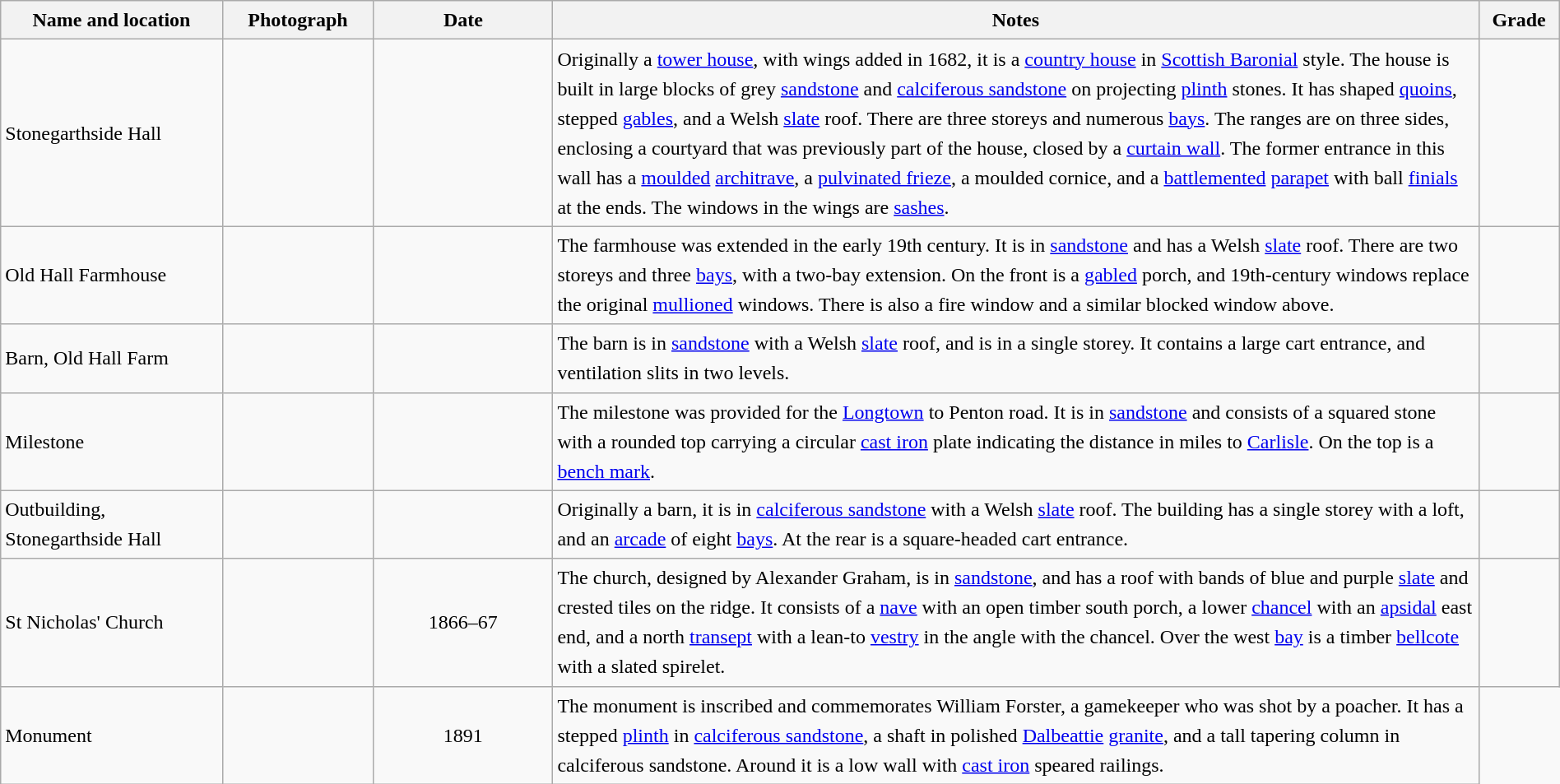<table class="wikitable sortable plainrowheaders" style="width:100%; border:0; text-align:left; line-height:150%;">
<tr>
<th scope="col"  style="width:150px">Name and location</th>
<th scope="col"  style="width:100px" class="unsortable">Photograph</th>
<th scope="col"  style="width:120px">Date</th>
<th scope="col"  style="width:650px" class="unsortable">Notes</th>
<th scope="col"  style="width:50px">Grade</th>
</tr>
<tr>
<td>Stonegarthside Hall<br><small></small></td>
<td></td>
<td align="center"></td>
<td>Originally a <a href='#'>tower house</a>, with wings added in 1682, it is a <a href='#'>country house</a> in <a href='#'>Scottish Baronial</a> style.  The house is built in large blocks of grey <a href='#'>sandstone</a> and <a href='#'>calciferous sandstone</a> on projecting <a href='#'>plinth</a> stones.  It has shaped <a href='#'>quoins</a>, stepped <a href='#'>gables</a>, and a Welsh <a href='#'>slate</a> roof.  There are three storeys and numerous <a href='#'>bays</a>.  The ranges are on three sides, enclosing a courtyard that was previously part of the house, closed by a <a href='#'>curtain wall</a>.  The former entrance in this wall has a <a href='#'>moulded</a> <a href='#'>architrave</a>, a <a href='#'>pulvinated frieze</a>, a moulded cornice, and a <a href='#'>battlemented</a> <a href='#'>parapet</a> with ball <a href='#'>finials</a> at the ends.  The windows in the wings are <a href='#'>sashes</a>.</td>
<td align="center" ></td>
</tr>
<tr>
<td>Old Hall Farmhouse<br><small></small></td>
<td></td>
<td align="center"></td>
<td>The farmhouse was extended in the early 19th century.  It is in <a href='#'>sandstone</a> and has a Welsh <a href='#'>slate</a> roof.  There are two storeys and three <a href='#'>bays</a>, with a two-bay extension.  On the front is a <a href='#'>gabled</a> porch, and 19th-century windows replace the original <a href='#'>mullioned</a> windows.  There is also a fire window and a similar blocked window above.</td>
<td align="center" ></td>
</tr>
<tr>
<td>Barn, Old Hall Farm<br><small></small></td>
<td></td>
<td align="center"></td>
<td>The barn is in <a href='#'>sandstone</a> with a Welsh <a href='#'>slate</a> roof, and is in a single storey.  It contains a large cart entrance, and ventilation slits in two levels.</td>
<td align="center" ></td>
</tr>
<tr>
<td>Milestone<br><small></small></td>
<td></td>
<td align="center"></td>
<td>The milestone was provided for the <a href='#'>Longtown</a> to Penton road.  It is in <a href='#'>sandstone</a> and consists of a squared stone with a rounded top carrying a circular <a href='#'>cast iron</a> plate indicating the distance in miles to <a href='#'>Carlisle</a>.  On the top is a <a href='#'>bench mark</a>.</td>
<td align="center" ></td>
</tr>
<tr>
<td>Outbuilding, Stonegarthside Hall<br><small></small></td>
<td></td>
<td align="center"></td>
<td>Originally a barn, it is in <a href='#'>calciferous sandstone</a> with a Welsh <a href='#'>slate</a> roof.  The building has a single storey with a loft, and an <a href='#'>arcade</a> of eight <a href='#'>bays</a>.  At the rear is a square-headed cart entrance.</td>
<td align="center" ></td>
</tr>
<tr>
<td>St Nicholas' Church<br><small></small></td>
<td></td>
<td align="center">1866–67</td>
<td>The church, designed by Alexander Graham, is in <a href='#'>sandstone</a>, and has a roof with bands of blue and purple <a href='#'>slate</a> and crested tiles on the ridge.  It consists of a <a href='#'>nave</a> with an open timber south porch, a lower <a href='#'>chancel</a> with an <a href='#'>apsidal</a> east end, and a north <a href='#'>transept</a> with a lean-to <a href='#'>vestry</a> in the angle with the chancel.  Over the west <a href='#'>bay</a> is a timber <a href='#'>bellcote</a> with a slated spirelet.</td>
<td align="center" ></td>
</tr>
<tr>
<td>Monument<br><small></small></td>
<td></td>
<td align="center">1891</td>
<td>The monument is inscribed and commemorates William Forster, a gamekeeper who was shot by a poacher.  It has a stepped <a href='#'>plinth</a> in <a href='#'>calciferous sandstone</a>, a shaft in polished <a href='#'>Dalbeattie</a> <a href='#'>granite</a>, and a tall tapering column in calciferous sandstone.  Around it is a low wall with <a href='#'>cast iron</a> speared railings.</td>
</tr>
<tr>
</tr>
</table>
